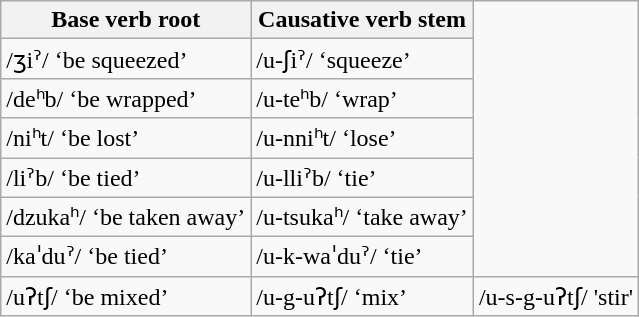<table class="wikitable">
<tr>
<th>Base verb root</th>
<th>Causative verb stem</th>
</tr>
<tr>
<td>/ʒiˀ/	‘be squeezed’</td>
<td>/u-ʃiˀ/	‘squeeze’</td>
</tr>
<tr>
<td>/deʰb/ ‘be wrapped’</td>
<td>/u-teʰb/ ‘wrap’</td>
</tr>
<tr>
<td>/niʰt/  ‘be lost’</td>
<td>/u-nniʰt/ ‘lose’</td>
</tr>
<tr>
<td>/liˀb/	‘be tied’</td>
<td>/u-lliˀb/ ‘tie’</td>
</tr>
<tr>
<td>/dzukaʰ/       ‘be taken away’</td>
<td>/u-tsukaʰ/      ‘take away’</td>
</tr>
<tr>
<td>/kaˈduˀ/	‘be tied’</td>
<td>/u-k-waˈduˀ/	‘tie’</td>
</tr>
<tr>
<td>/uʔtʃ/	‘be mixed’</td>
<td>/u-g-uʔtʃ/	‘mix’</td>
<td>/u-s-g-uʔtʃ/   'stir'</td>
</tr>
</table>
